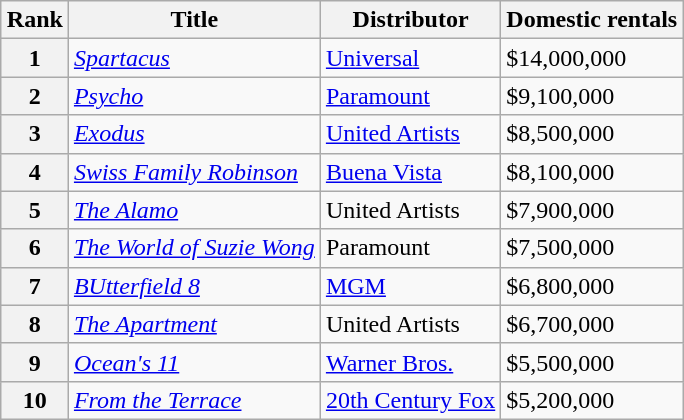<table class="wikitable sortable" style="margin:auto; margin:auto;">
<tr>
<th>Rank</th>
<th>Title</th>
<th>Distributor</th>
<th>Domestic rentals</th>
</tr>
<tr>
<th style="text-align:center;">1</th>
<td><em><a href='#'>Spartacus</a></em></td>
<td><a href='#'>Universal</a></td>
<td>$14,000,000</td>
</tr>
<tr>
<th style="text-align:center;">2</th>
<td><em><a href='#'>Psycho</a></em></td>
<td><a href='#'>Paramount</a> </td>
<td>$9,100,000</td>
</tr>
<tr>
<th style="text-align:center;">3</th>
<td><em><a href='#'>Exodus</a></em></td>
<td><a href='#'>United Artists</a></td>
<td>$8,500,000</td>
</tr>
<tr>
<th style="text-align:center;">4</th>
<td><em><a href='#'>Swiss Family Robinson</a></em></td>
<td><a href='#'>Buena Vista</a></td>
<td>$8,100,000</td>
</tr>
<tr>
<th style="text-align:center;">5</th>
<td><em><a href='#'>The Alamo</a></em></td>
<td>United Artists</td>
<td>$7,900,000</td>
</tr>
<tr>
<th style="text-align:center;">6</th>
<td><em><a href='#'>The World of Suzie Wong</a></em></td>
<td>Paramount</td>
<td>$7,500,000</td>
</tr>
<tr>
<th style="text-align:center;">7</th>
<td><em><a href='#'>BUtterfield 8</a></em></td>
<td><a href='#'>MGM</a></td>
<td>$6,800,000</td>
</tr>
<tr>
<th style="text-align:center;">8</th>
<td><em><a href='#'>The Apartment</a></em></td>
<td>United Artists</td>
<td>$6,700,000</td>
</tr>
<tr>
<th style="text-align:center;">9</th>
<td><em><a href='#'>Ocean's 11</a></em></td>
<td><a href='#'>Warner Bros.</a></td>
<td>$5,500,000</td>
</tr>
<tr>
<th style="text-align:center;">10</th>
<td><em><a href='#'>From the Terrace</a></em></td>
<td><a href='#'>20th Century Fox</a></td>
<td>$5,200,000</td>
</tr>
</table>
